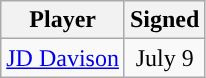<table class="wikitable sortable sortable" style="text-align: center">
<tr>
<th>Player</th>
<th>Signed</th>
</tr>
<tr>
<td><a href='#'>JD Davison</a></td>
<td>July 9</td>
</tr>
</table>
